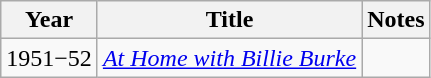<table class="wikitable">
<tr>
<th>Year</th>
<th>Title</th>
<th>Notes</th>
</tr>
<tr>
<td>1951−52</td>
<td><em><a href='#'>At Home with Billie Burke</a></em></td>
<td></td>
</tr>
</table>
